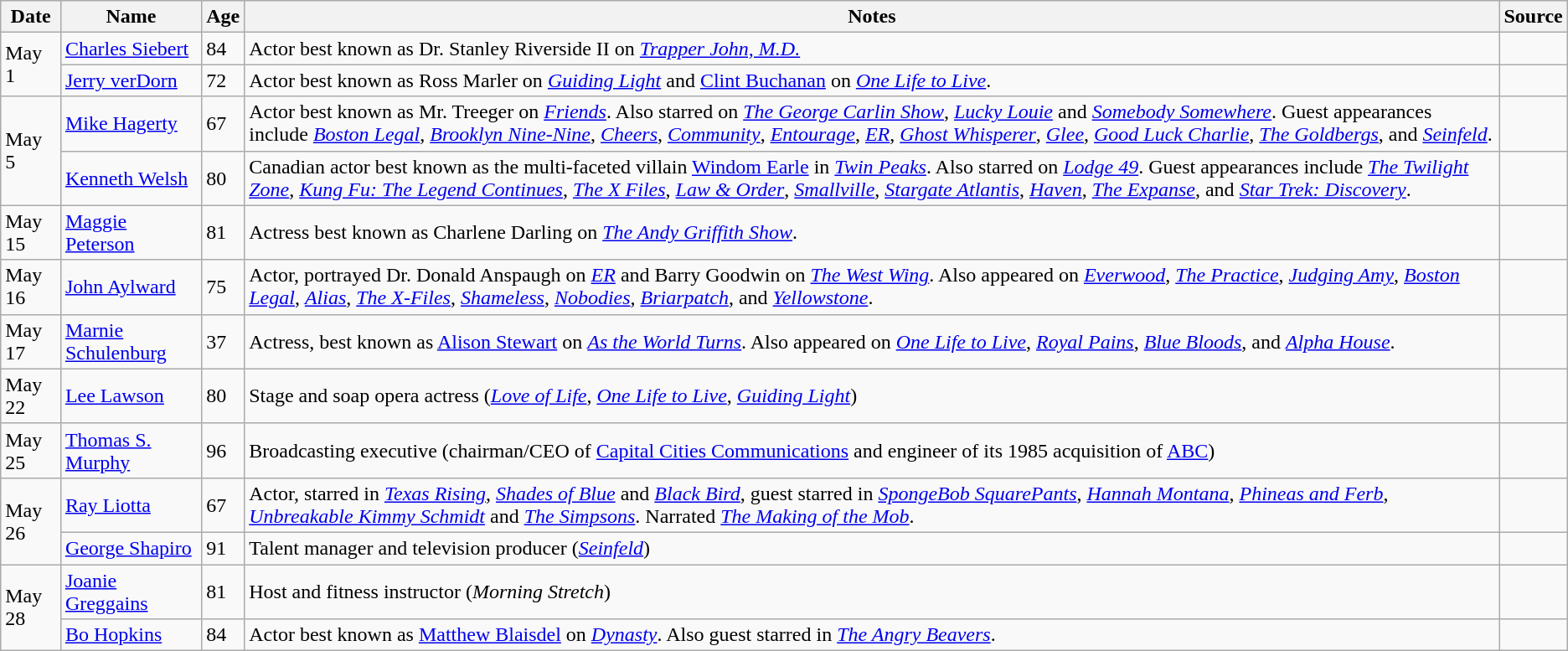<table class="wikitable sortable">
<tr>
<th>Date</th>
<th>Name</th>
<th>Age</th>
<th>Notes</th>
<th>Source</th>
</tr>
<tr>
<td rowspan=2>May 1</td>
<td><a href='#'>Charles Siebert</a></td>
<td>84</td>
<td>Actor best known as Dr. Stanley Riverside II on <em><a href='#'>Trapper John, M.D.</a></em></td>
<td></td>
</tr>
<tr>
<td><a href='#'>Jerry verDorn</a></td>
<td>72</td>
<td>Actor best known as Ross Marler on <em><a href='#'>Guiding Light</a></em> and <a href='#'>Clint Buchanan</a> on <em><a href='#'>One Life to Live</a></em>.</td>
<td></td>
</tr>
<tr>
<td rowspan=2>May 5</td>
<td><a href='#'>Mike Hagerty</a></td>
<td>67</td>
<td>Actor best known as Mr. Treeger on <em><a href='#'>Friends</a></em>. Also starred on <em><a href='#'>The George Carlin Show</a></em>, <em><a href='#'>Lucky Louie</a></em> and <em><a href='#'>Somebody Somewhere</a></em>. Guest appearances include <em><a href='#'>Boston Legal</a></em>, <em><a href='#'>Brooklyn Nine-Nine</a></em>, <em><a href='#'>Cheers</a></em>, <em><a href='#'>Community</a></em>, <em><a href='#'>Entourage</a></em>, <em><a href='#'>ER</a></em>, <em><a href='#'>Ghost Whisperer</a></em>, <em><a href='#'>Glee</a></em>, <em><a href='#'>Good Luck Charlie</a></em>, <em><a href='#'>The Goldbergs</a></em>, and <em><a href='#'>Seinfeld</a></em>.</td>
<td></td>
</tr>
<tr>
<td><a href='#'>Kenneth Welsh</a></td>
<td>80</td>
<td>Canadian actor best known as the multi-faceted villain <a href='#'>Windom Earle</a> in <em><a href='#'>Twin Peaks</a></em>. Also starred on <em><a href='#'>Lodge 49</a></em>. Guest appearances include <em><a href='#'>The Twilight Zone</a></em>, <em><a href='#'>Kung Fu: The Legend Continues</a></em>, <em><a href='#'>The X Files</a></em>, <em><a href='#'>Law & Order</a></em>, <em><a href='#'>Smallville</a></em>, <em><a href='#'>Stargate Atlantis</a></em>, <em><a href='#'>Haven</a></em>, <em><a href='#'>The Expanse</a></em>, and <em><a href='#'>Star Trek: Discovery</a></em>.</td>
<td></td>
</tr>
<tr>
<td>May 15</td>
<td><a href='#'>Maggie Peterson</a></td>
<td>81</td>
<td>Actress best known as Charlene Darling on <em><a href='#'>The Andy Griffith Show</a></em>.</td>
<td></td>
</tr>
<tr>
<td>May 16</td>
<td><a href='#'>John Aylward</a></td>
<td>75</td>
<td>Actor, portrayed Dr. Donald Anspaugh on <em><a href='#'>ER</a></em> and Barry Goodwin on <em><a href='#'>The West Wing</a></em>. Also appeared on <em><a href='#'>Everwood</a></em>, <em><a href='#'>The Practice</a></em>, <em><a href='#'>Judging Amy</a></em>, <em><a href='#'>Boston Legal</a></em>, <em><a href='#'>Alias</a></em>, <em><a href='#'>The X-Files</a></em>, <em><a href='#'>Shameless</a></em>, <em><a href='#'>Nobodies</a></em>, <em><a href='#'>Briarpatch</a></em>, and <em><a href='#'>Yellowstone</a></em>.</td>
<td></td>
</tr>
<tr>
<td>May 17</td>
<td><a href='#'>Marnie Schulenburg</a></td>
<td>37</td>
<td>Actress, best known as <a href='#'>Alison Stewart</a> on <em><a href='#'>As the World Turns</a></em>. Also appeared on <em><a href='#'>One Life to Live</a></em>, <em><a href='#'>Royal Pains</a></em>, <em><a href='#'>Blue Bloods</a></em>, and <em><a href='#'>Alpha House</a></em>.</td>
<td></td>
</tr>
<tr>
<td>May 22</td>
<td><a href='#'>Lee Lawson</a></td>
<td>80</td>
<td>Stage and soap opera actress (<em><a href='#'>Love of Life</a></em>, <em><a href='#'>One Life to Live</a></em>, <em><a href='#'>Guiding Light</a></em>)</td>
<td></td>
</tr>
<tr>
<td>May 25</td>
<td><a href='#'>Thomas S. Murphy</a></td>
<td>96</td>
<td>Broadcasting executive (chairman/CEO of <a href='#'>Capital Cities Communications</a> and engineer of its 1985 acquisition of <a href='#'>ABC</a>)</td>
<td></td>
</tr>
<tr>
<td rowspan=2>May 26</td>
<td><a href='#'>Ray Liotta</a></td>
<td>67</td>
<td>Actor, starred in <em><a href='#'>Texas Rising</a></em>, <em><a href='#'>Shades of Blue</a></em> and <em><a href='#'>Black Bird</a></em>, guest starred in <em><a href='#'>SpongeBob SquarePants</a></em>, <em><a href='#'>Hannah Montana</a></em>, <em><a href='#'>Phineas and Ferb</a></em>, <em><a href='#'>Unbreakable Kimmy Schmidt</a></em> and <em><a href='#'>The Simpsons</a></em>. Narrated <em><a href='#'>The Making of the Mob</a></em>.</td>
<td></td>
</tr>
<tr>
<td><a href='#'>George Shapiro</a></td>
<td>91</td>
<td>Talent manager and television producer (<em><a href='#'>Seinfeld</a></em>)</td>
<td></td>
</tr>
<tr>
<td rowspan=2>May 28</td>
<td><a href='#'>Joanie Greggains</a></td>
<td>81</td>
<td>Host and fitness instructor (<em>Morning Stretch</em>)</td>
<td></td>
</tr>
<tr>
<td><a href='#'>Bo Hopkins</a></td>
<td>84</td>
<td>Actor best known as <a href='#'>Matthew Blaisdel</a> on <em><a href='#'>Dynasty</a></em>. Also guest starred in <em><a href='#'>The Angry Beavers</a></em>.</td>
<td></td>
</tr>
</table>
